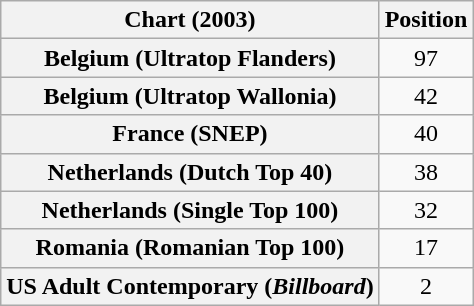<table class="wikitable sortable plainrowheaders" style="text-align:center;">
<tr>
<th scope="col">Chart (2003)</th>
<th scope="col">Position</th>
</tr>
<tr>
<th scope="row">Belgium (Ultratop Flanders)</th>
<td>97</td>
</tr>
<tr>
<th scope="row">Belgium (Ultratop Wallonia)</th>
<td>42</td>
</tr>
<tr>
<th scope="row">France (SNEP)</th>
<td align="center">40</td>
</tr>
<tr>
<th scope="row">Netherlands (Dutch Top 40)</th>
<td>38</td>
</tr>
<tr>
<th scope="row">Netherlands (Single Top 100)</th>
<td>32</td>
</tr>
<tr>
<th scope="row">Romania (Romanian Top 100)</th>
<td>17</td>
</tr>
<tr>
<th scope="row">US Adult Contemporary (<em>Billboard</em>)</th>
<td>2</td>
</tr>
</table>
